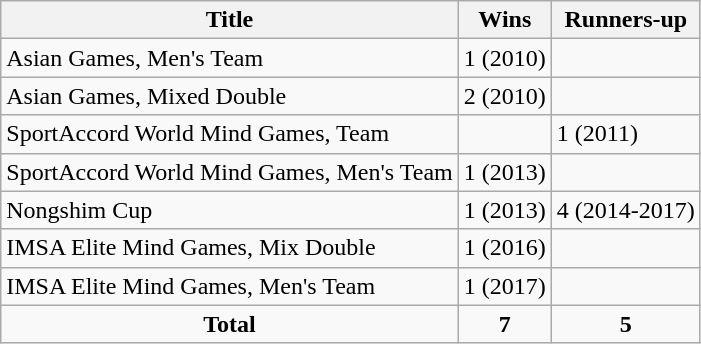<table class="wikitable">
<tr>
<th>Title</th>
<th>Wins</th>
<th>Runners-up</th>
</tr>
<tr>
<td>Asian Games, Men's Team</td>
<td>1 (2010)</td>
<td></td>
</tr>
<tr>
<td>Asian Games, Mixed Double</td>
<td>2 (2010)</td>
<td></td>
</tr>
<tr>
<td>SportAccord World Mind Games, Team</td>
<td></td>
<td>1 (2011)</td>
</tr>
<tr>
<td>SportAccord World Mind Games, Men's Team</td>
<td>1 (2013)</td>
<td></td>
</tr>
<tr>
<td>Nongshim Cup</td>
<td>1 (2013)</td>
<td>4 (2014-2017)</td>
</tr>
<tr>
<td>IMSA Elite Mind Games, Mix Double</td>
<td>1 (2016)</td>
<td></td>
</tr>
<tr>
<td>IMSA Elite Mind Games, Men's Team</td>
<td>1 (2017)</td>
<td></td>
</tr>
<tr align="center">
<td><strong>Total</strong></td>
<td><strong>7</strong></td>
<td><strong>5</strong></td>
</tr>
</table>
